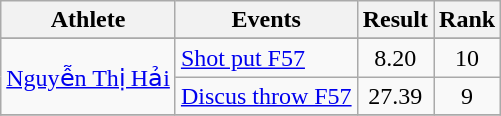<table class=wikitable>
<tr>
<th>Athlete</th>
<th>Events</th>
<th>Result</th>
<th>Rank</th>
</tr>
<tr>
</tr>
<tr>
<td rowspan="2"><a href='#'>Nguyễn Thị Hải</a></td>
<td><a href='#'>Shot put F57</a></td>
<td align="center">8.20</td>
<td align="center">10</td>
</tr>
<tr>
<td><a href='#'>Discus throw F57</a></td>
<td align="center">27.39</td>
<td align="center">9</td>
</tr>
<tr>
</tr>
</table>
